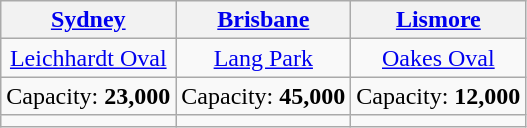<table class="wikitable" style="text-align:center">
<tr>
<th><a href='#'>Sydney</a></th>
<th><a href='#'>Brisbane</a></th>
<th><a href='#'>Lismore</a></th>
</tr>
<tr>
<td><a href='#'>Leichhardt Oval</a></td>
<td><a href='#'>Lang Park</a></td>
<td><a href='#'>Oakes Oval</a></td>
</tr>
<tr>
<td>Capacity: <strong>23,000</strong></td>
<td>Capacity: <strong>45,000</strong></td>
<td>Capacity: <strong>12,000</strong></td>
</tr>
<tr>
<td></td>
<td></td>
<td></td>
</tr>
</table>
